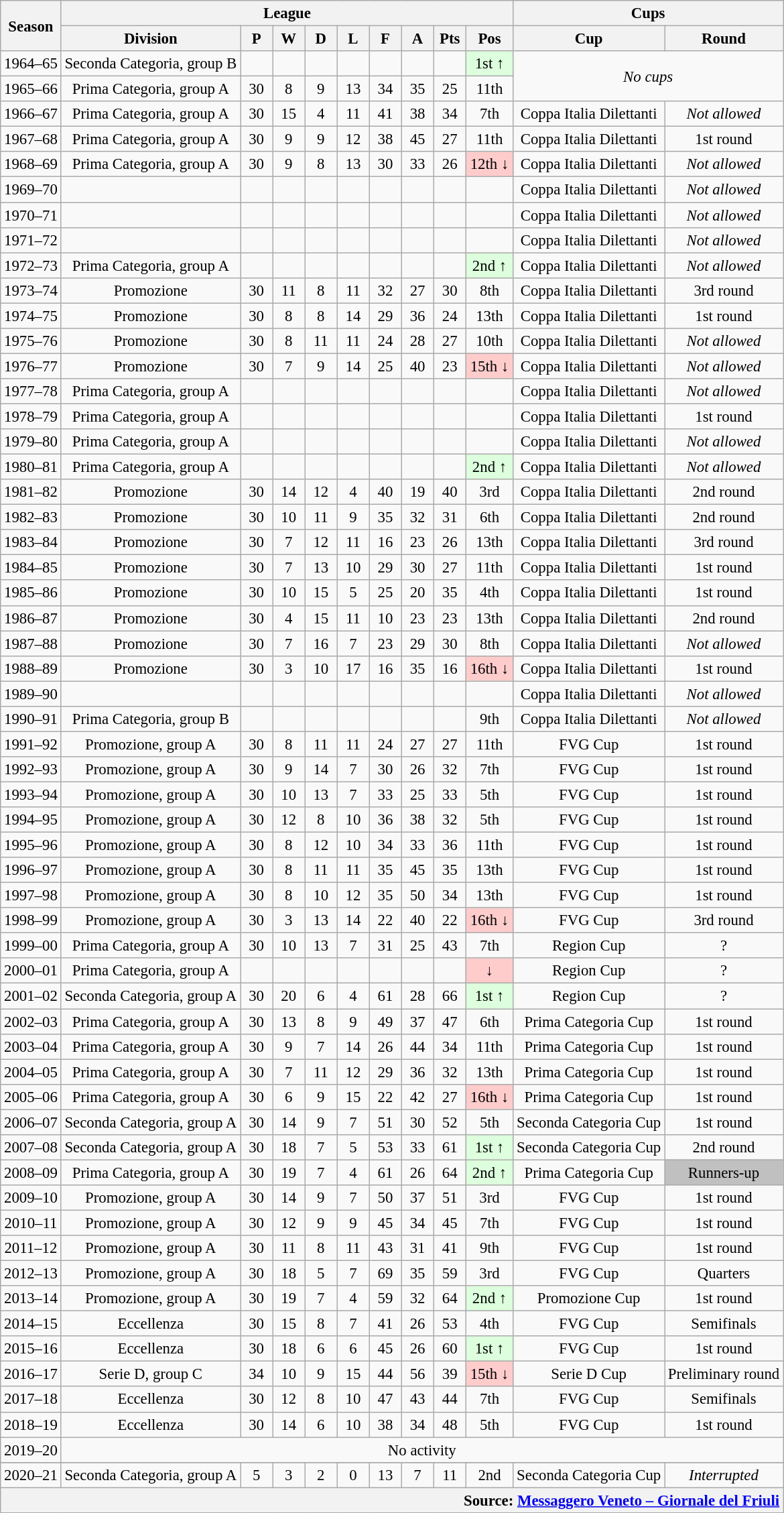<table class="wikitable" style="font-size:95%; text-align: center;">
<tr>
<th rowspan=2>Season</th>
<th colspan=9>League</th>
<th colspan=2>Cups</th>
</tr>
<tr>
<th>Division</th>
<th width="25">P</th>
<th width="25">W</th>
<th width="25">D</th>
<th width="25">L</th>
<th width="25">F</th>
<th width="25">A</th>
<th width="25">Pts</th>
<th width="40">Pos</th>
<th>Cup</th>
<th>Round</th>
</tr>
<tr>
<td>1964–65</td>
<td>Seconda Categoria, group B</td>
<td></td>
<td></td>
<td></td>
<td></td>
<td></td>
<td></td>
<td></td>
<td bgcolor="#DDFFDD">1st ↑</td>
<td rowspan=2 colspan=9><em>No cups</em></td>
</tr>
<tr>
<td>1965–66</td>
<td>Prima Categoria, group A</td>
<td>30</td>
<td>8</td>
<td>9</td>
<td>13</td>
<td>34</td>
<td>35</td>
<td>25</td>
<td>11th</td>
</tr>
<tr>
<td>1966–67</td>
<td>Prima Categoria, group A</td>
<td>30</td>
<td>15</td>
<td>4</td>
<td>11</td>
<td>41</td>
<td>38</td>
<td>34</td>
<td>7th</td>
<td>Coppa Italia Dilettanti</td>
<td><em>Not allowed</em></td>
</tr>
<tr>
<td>1967–68</td>
<td>Prima Categoria, group A</td>
<td>30</td>
<td>9</td>
<td>9</td>
<td>12</td>
<td>38</td>
<td>45</td>
<td>27</td>
<td>11th</td>
<td>Coppa Italia Dilettanti</td>
<td>1st round</td>
</tr>
<tr>
<td>1968–69</td>
<td>Prima Categoria, group A</td>
<td>30</td>
<td>9</td>
<td>8</td>
<td>13</td>
<td>30</td>
<td>33</td>
<td>26</td>
<td bgcolor="#FFCCCC">12th ↓</td>
<td>Coppa Italia Dilettanti</td>
<td><em>Not allowed</em></td>
</tr>
<tr>
<td>1969–70</td>
<td></td>
<td></td>
<td></td>
<td></td>
<td></td>
<td></td>
<td></td>
<td></td>
<td></td>
<td>Coppa Italia Dilettanti</td>
<td><em>Not allowed</em></td>
</tr>
<tr>
<td>1970–71</td>
<td></td>
<td></td>
<td></td>
<td></td>
<td></td>
<td></td>
<td></td>
<td></td>
<td></td>
<td>Coppa Italia Dilettanti</td>
<td><em>Not allowed</em></td>
</tr>
<tr>
<td>1971–72</td>
<td></td>
<td></td>
<td></td>
<td></td>
<td></td>
<td></td>
<td></td>
<td></td>
<td></td>
<td>Coppa Italia Dilettanti</td>
<td><em>Not allowed</em></td>
</tr>
<tr>
<td>1972–73</td>
<td>Prima Categoria, group A</td>
<td></td>
<td></td>
<td></td>
<td></td>
<td></td>
<td></td>
<td></td>
<td bgcolor="#DDFFDD">2nd ↑</td>
<td>Coppa Italia Dilettanti</td>
<td><em>Not allowed</em></td>
</tr>
<tr>
<td>1973–74</td>
<td>Promozione</td>
<td>30</td>
<td>11</td>
<td>8</td>
<td>11</td>
<td>32</td>
<td>27</td>
<td>30</td>
<td>8th</td>
<td>Coppa Italia Dilettanti</td>
<td>3rd round</td>
</tr>
<tr>
<td>1974–75</td>
<td>Promozione</td>
<td>30</td>
<td>8</td>
<td>8</td>
<td>14</td>
<td>29</td>
<td>36</td>
<td>24</td>
<td>13th</td>
<td>Coppa Italia Dilettanti</td>
<td>1st round</td>
</tr>
<tr>
<td>1975–76</td>
<td>Promozione</td>
<td>30</td>
<td>8</td>
<td>11</td>
<td>11</td>
<td>24</td>
<td>28</td>
<td>27</td>
<td>10th</td>
<td>Coppa Italia Dilettanti</td>
<td><em>Not allowed</em></td>
</tr>
<tr>
<td>1976–77</td>
<td>Promozione</td>
<td>30</td>
<td>7</td>
<td>9</td>
<td>14</td>
<td>25</td>
<td>40</td>
<td>23</td>
<td bgcolor="#FFCCCC">15th ↓</td>
<td>Coppa Italia Dilettanti</td>
<td><em>Not allowed</em></td>
</tr>
<tr>
<td>1977–78</td>
<td>Prima Categoria, group A</td>
<td></td>
<td></td>
<td></td>
<td></td>
<td></td>
<td></td>
<td></td>
<td></td>
<td>Coppa Italia Dilettanti</td>
<td><em>Not allowed</em></td>
</tr>
<tr>
<td>1978–79</td>
<td>Prima Categoria, group A</td>
<td></td>
<td></td>
<td></td>
<td></td>
<td></td>
<td></td>
<td></td>
<td></td>
<td>Coppa Italia Dilettanti</td>
<td>1st round</td>
</tr>
<tr>
<td>1979–80</td>
<td>Prima Categoria, group A</td>
<td></td>
<td></td>
<td></td>
<td></td>
<td></td>
<td></td>
<td></td>
<td></td>
<td>Coppa Italia Dilettanti</td>
<td><em>Not allowed</em></td>
</tr>
<tr>
<td>1980–81</td>
<td>Prima Categoria, group A</td>
<td></td>
<td></td>
<td></td>
<td></td>
<td></td>
<td></td>
<td></td>
<td bgcolor="#DDFFDD">2nd ↑</td>
<td>Coppa Italia Dilettanti</td>
<td><em>Not allowed</em></td>
</tr>
<tr>
<td>1981–82</td>
<td>Promozione</td>
<td>30</td>
<td>14</td>
<td>12</td>
<td>4</td>
<td>40</td>
<td>19</td>
<td>40</td>
<td>3rd</td>
<td>Coppa Italia Dilettanti</td>
<td>2nd round</td>
</tr>
<tr>
<td>1982–83</td>
<td>Promozione</td>
<td>30</td>
<td>10</td>
<td>11</td>
<td>9</td>
<td>35</td>
<td>32</td>
<td>31</td>
<td>6th</td>
<td>Coppa Italia Dilettanti</td>
<td>2nd round</td>
</tr>
<tr>
<td>1983–84</td>
<td>Promozione</td>
<td>30</td>
<td>7</td>
<td>12</td>
<td>11</td>
<td>16</td>
<td>23</td>
<td>26</td>
<td>13th</td>
<td>Coppa Italia Dilettanti</td>
<td>3rd round</td>
</tr>
<tr>
<td>1984–85</td>
<td>Promozione</td>
<td>30</td>
<td>7</td>
<td>13</td>
<td>10</td>
<td>29</td>
<td>30</td>
<td>27</td>
<td>11th</td>
<td>Coppa Italia Dilettanti</td>
<td>1st round</td>
</tr>
<tr>
<td>1985–86</td>
<td>Promozione</td>
<td>30</td>
<td>10</td>
<td>15</td>
<td>5</td>
<td>25</td>
<td>20</td>
<td>35</td>
<td>4th</td>
<td>Coppa Italia Dilettanti</td>
<td>1st round</td>
</tr>
<tr>
<td>1986–87</td>
<td>Promozione</td>
<td>30</td>
<td>4</td>
<td>15</td>
<td>11</td>
<td>10</td>
<td>23</td>
<td>23</td>
<td>13th</td>
<td>Coppa Italia Dilettanti</td>
<td>2nd round</td>
</tr>
<tr>
<td>1987–88</td>
<td>Promozione</td>
<td>30</td>
<td>7</td>
<td>16</td>
<td>7</td>
<td>23</td>
<td>29</td>
<td>30</td>
<td>8th</td>
<td>Coppa Italia Dilettanti</td>
<td><em>Not allowed</em></td>
</tr>
<tr>
<td>1988–89</td>
<td>Promozione</td>
<td>30</td>
<td>3</td>
<td>10</td>
<td>17</td>
<td>16</td>
<td>35</td>
<td>16</td>
<td bgcolor="#FFCCCC">16th ↓</td>
<td>Coppa Italia Dilettanti</td>
<td>1st round</td>
</tr>
<tr>
<td>1989–90</td>
<td></td>
<td></td>
<td></td>
<td></td>
<td></td>
<td></td>
<td></td>
<td></td>
<td></td>
<td>Coppa Italia Dilettanti</td>
<td><em>Not allowed</em></td>
</tr>
<tr>
<td>1990–91</td>
<td>Prima Categoria, group B</td>
<td></td>
<td></td>
<td></td>
<td></td>
<td></td>
<td></td>
<td></td>
<td>9th</td>
<td>Coppa Italia Dilettanti</td>
<td><em>Not allowed</em></td>
</tr>
<tr>
<td>1991–92</td>
<td>Promozione, group A</td>
<td>30</td>
<td>8</td>
<td>11</td>
<td>11</td>
<td>24</td>
<td>27</td>
<td>27</td>
<td>11th</td>
<td>FVG Cup</td>
<td>1st round</td>
</tr>
<tr>
<td>1992–93</td>
<td>Promozione, group A</td>
<td>30</td>
<td>9</td>
<td>14</td>
<td>7</td>
<td>30</td>
<td>26</td>
<td>32</td>
<td>7th</td>
<td>FVG Cup</td>
<td>1st round</td>
</tr>
<tr>
<td>1993–94</td>
<td>Promozione, group A</td>
<td>30</td>
<td>10</td>
<td>13</td>
<td>7</td>
<td>33</td>
<td>25</td>
<td>33</td>
<td>5th</td>
<td>FVG Cup</td>
<td>1st round</td>
</tr>
<tr>
<td>1994–95</td>
<td>Promozione, group A</td>
<td>30</td>
<td>12</td>
<td>8</td>
<td>10</td>
<td>36</td>
<td>38</td>
<td>32</td>
<td>5th</td>
<td>FVG Cup</td>
<td>1st round</td>
</tr>
<tr>
<td>1995–96</td>
<td>Promozione, group A</td>
<td>30</td>
<td>8</td>
<td>12</td>
<td>10</td>
<td>34</td>
<td>33</td>
<td>36</td>
<td>11th</td>
<td>FVG Cup</td>
<td>1st round</td>
</tr>
<tr>
<td>1996–97</td>
<td>Promozione, group A</td>
<td>30</td>
<td>8</td>
<td>11</td>
<td>11</td>
<td>35</td>
<td>45</td>
<td>35</td>
<td>13th</td>
<td>FVG Cup</td>
<td>1st round</td>
</tr>
<tr>
<td>1997–98</td>
<td>Promozione, group A</td>
<td>30</td>
<td>8</td>
<td>10</td>
<td>12</td>
<td>35</td>
<td>50</td>
<td>34</td>
<td>13th</td>
<td>FVG Cup</td>
<td>1st round</td>
</tr>
<tr>
<td>1998–99</td>
<td>Promozione, group A</td>
<td>30</td>
<td>3</td>
<td>13</td>
<td>14</td>
<td>22</td>
<td>40</td>
<td>22</td>
<td bgcolor="#FFCCCC">16th ↓</td>
<td>FVG Cup</td>
<td>3rd round</td>
</tr>
<tr>
<td>1999–00</td>
<td>Prima Categoria, group A</td>
<td>30</td>
<td>10</td>
<td>13</td>
<td>7</td>
<td>31</td>
<td>25</td>
<td>43</td>
<td>7th</td>
<td>Region Cup</td>
<td>?</td>
</tr>
<tr>
<td>2000–01</td>
<td>Prima Categoria, group A</td>
<td></td>
<td></td>
<td></td>
<td></td>
<td></td>
<td></td>
<td></td>
<td bgcolor="#FFCCCC">↓</td>
<td>Region Cup</td>
<td>?</td>
</tr>
<tr>
<td>2001–02</td>
<td>Seconda Categoria, group A</td>
<td>30</td>
<td>20</td>
<td>6</td>
<td>4</td>
<td>61</td>
<td>28</td>
<td>66</td>
<td bgcolor="#DDFFDD">1st ↑</td>
<td>Region Cup</td>
<td>?</td>
</tr>
<tr>
<td>2002–03</td>
<td>Prima Categoria, group A</td>
<td>30</td>
<td>13</td>
<td>8</td>
<td>9</td>
<td>49</td>
<td>37</td>
<td>47</td>
<td>6th</td>
<td>Prima Categoria Cup</td>
<td>1st round</td>
</tr>
<tr>
<td>2003–04</td>
<td>Prima Categoria, group A</td>
<td>30</td>
<td>9</td>
<td>7</td>
<td>14</td>
<td>26</td>
<td>44</td>
<td>34</td>
<td>11th</td>
<td>Prima Categoria Cup</td>
<td>1st round</td>
</tr>
<tr>
<td>2004–05</td>
<td>Prima Categoria, group A</td>
<td>30</td>
<td>7</td>
<td>11</td>
<td>12</td>
<td>29</td>
<td>36</td>
<td>32</td>
<td>13th</td>
<td>Prima Categoria Cup</td>
<td>1st round</td>
</tr>
<tr>
<td>2005–06</td>
<td>Prima Categoria, group A</td>
<td>30</td>
<td>6</td>
<td>9</td>
<td>15</td>
<td>22</td>
<td>42</td>
<td>27</td>
<td bgcolor="#FFCCCC">16th ↓</td>
<td>Prima Categoria Cup</td>
<td>1st round</td>
</tr>
<tr>
<td>2006–07</td>
<td>Seconda Categoria, group A</td>
<td>30</td>
<td>14</td>
<td>9</td>
<td>7</td>
<td>51</td>
<td>30</td>
<td>52</td>
<td>5th</td>
<td>Seconda Categoria Cup</td>
<td>1st round</td>
</tr>
<tr>
<td>2007–08</td>
<td>Seconda Categoria, group A</td>
<td>30</td>
<td>18</td>
<td>7</td>
<td>5</td>
<td>53</td>
<td>33</td>
<td>61</td>
<td bgcolor="#DDFFDD">1st ↑</td>
<td>Seconda Categoria Cup</td>
<td>2nd round</td>
</tr>
<tr>
<td>2008–09</td>
<td>Prima Categoria, group A</td>
<td>30</td>
<td>19</td>
<td>7</td>
<td>4</td>
<td>61</td>
<td>26</td>
<td>64</td>
<td bgcolor="#DDFFDD">2nd ↑</td>
<td>Prima Categoria Cup</td>
<td style="background:silver;">Runners-up</td>
</tr>
<tr>
<td>2009–10</td>
<td>Promozione, group A</td>
<td>30</td>
<td>14</td>
<td>9</td>
<td>7</td>
<td>50</td>
<td>37</td>
<td>51</td>
<td>3rd</td>
<td>FVG Cup</td>
<td>1st round</td>
</tr>
<tr>
<td>2010–11</td>
<td>Promozione, group A</td>
<td>30</td>
<td>12</td>
<td>9</td>
<td>9</td>
<td>45</td>
<td>34</td>
<td>45</td>
<td>7th</td>
<td>FVG Cup</td>
<td>1st round</td>
</tr>
<tr>
<td>2011–12</td>
<td>Promozione, group A</td>
<td>30</td>
<td>11</td>
<td>8</td>
<td>11</td>
<td>43</td>
<td>31</td>
<td>41</td>
<td>9th</td>
<td>FVG Cup</td>
<td>1st round</td>
</tr>
<tr>
<td>2012–13</td>
<td>Promozione, group A</td>
<td>30</td>
<td>18</td>
<td>5</td>
<td>7</td>
<td>69</td>
<td>35</td>
<td>59</td>
<td>3rd</td>
<td>FVG Cup</td>
<td>Quarters</td>
</tr>
<tr>
<td>2013–14</td>
<td>Promozione, group A</td>
<td>30</td>
<td>19</td>
<td>7</td>
<td>4</td>
<td>59</td>
<td>32</td>
<td>64</td>
<td bgcolor="#DDFFDD">2nd ↑</td>
<td>Promozione Cup</td>
<td>1st round</td>
</tr>
<tr>
<td>2014–15</td>
<td>Eccellenza</td>
<td>30</td>
<td>15</td>
<td>8</td>
<td>7</td>
<td>41</td>
<td>26</td>
<td>53</td>
<td>4th</td>
<td>FVG Cup</td>
<td>Semifinals</td>
</tr>
<tr>
<td>2015–16</td>
<td>Eccellenza</td>
<td>30</td>
<td>18</td>
<td>6</td>
<td>6</td>
<td>45</td>
<td>26</td>
<td>60</td>
<td bgcolor="#DDFFDD">1st ↑</td>
<td>FVG Cup</td>
<td>1st round</td>
</tr>
<tr>
<td>2016–17</td>
<td>Serie D, group C</td>
<td>34</td>
<td>10</td>
<td>9</td>
<td>15</td>
<td>44</td>
<td>56</td>
<td>39</td>
<td bgcolor="#FFCCCC">15th ↓</td>
<td>Serie D Cup</td>
<td>Preliminary round</td>
</tr>
<tr>
<td>2017–18</td>
<td>Eccellenza</td>
<td>30</td>
<td>12</td>
<td>8</td>
<td>10</td>
<td>47</td>
<td>43</td>
<td>44</td>
<td>7th</td>
<td>FVG Cup</td>
<td>Semifinals</td>
</tr>
<tr>
<td>2018–19</td>
<td>Eccellenza</td>
<td>30</td>
<td>14</td>
<td>6</td>
<td>10</td>
<td>38</td>
<td>34</td>
<td>48</td>
<td>5th</td>
<td>FVG Cup</td>
<td>1st round</td>
</tr>
<tr>
<td>2019–20</td>
<td colspan=11>No activity</td>
</tr>
<tr>
</tr>
<tr>
<td>2020–21</td>
<td>Seconda Categoria, group A</td>
<td>5</td>
<td>3</td>
<td>2</td>
<td>0</td>
<td>13</td>
<td>7</td>
<td>11</td>
<td>2nd</td>
<td>Seconda Categoria Cup</td>
<td><em>Interrupted</em></td>
</tr>
<tr style="background-color: #ffffff;">
<th colspan="12" style="text-align: right;">Source: <a href='#'>Messaggero Veneto – Giornale del Friuli</a></th>
</tr>
<tr>
</tr>
</table>
